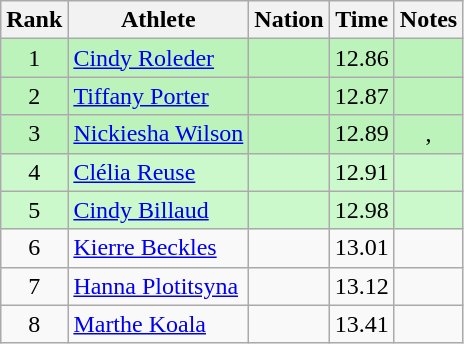<table class="wikitable sortable" style="text-align:center">
<tr>
<th>Rank</th>
<th>Athlete</th>
<th>Nation</th>
<th>Time</th>
<th>Notes</th>
</tr>
<tr bgcolor=bbf3bb>
<td>1</td>
<td align=left><a href='#'>Cindy Roleder</a></td>
<td align=left></td>
<td>12.86</td>
<td></td>
</tr>
<tr bgcolor=bbf3bb>
<td>2</td>
<td align=left><a href='#'>Tiffany Porter</a></td>
<td align=left></td>
<td>12.87</td>
<td></td>
</tr>
<tr bgcolor=bbf3bb>
<td>3</td>
<td align=left><a href='#'>Nickiesha Wilson</a></td>
<td align=left></td>
<td>12.89</td>
<td>, </td>
</tr>
<tr bgcolor=ccf9cc>
<td>4</td>
<td align=left><a href='#'>Clélia Reuse</a></td>
<td align=left></td>
<td>12.91</td>
<td></td>
</tr>
<tr bgcolor=ccf9cc>
<td>5</td>
<td align=left><a href='#'>Cindy Billaud</a></td>
<td align=left></td>
<td>12.98</td>
<td></td>
</tr>
<tr>
<td>6</td>
<td align=left><a href='#'>Kierre Beckles</a></td>
<td align=left></td>
<td>13.01</td>
<td></td>
</tr>
<tr>
<td>7</td>
<td align=left><a href='#'>Hanna Plotitsyna</a></td>
<td align=left></td>
<td>13.12</td>
<td></td>
</tr>
<tr>
<td>8</td>
<td align=left><a href='#'>Marthe Koala</a></td>
<td align=left></td>
<td>13.41</td>
<td></td>
</tr>
</table>
